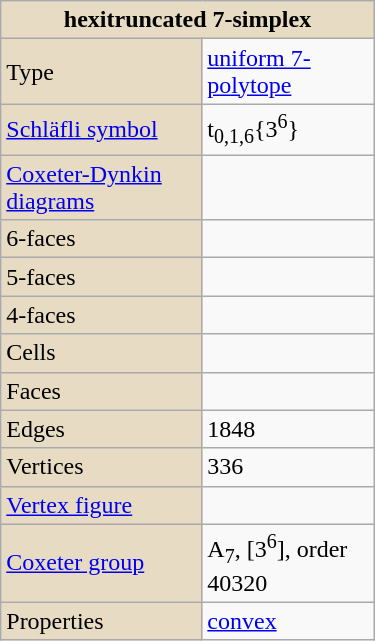<table class="wikitable" style="float:right; margin-left:8px; width:250px">
<tr>
<th style="background:#e7dcc3;" colspan="2">hexitruncated 7-simplex</th>
</tr>
<tr>
<td style="background:#e7dcc3;">Type</td>
<td><a href='#'>uniform 7-polytope</a></td>
</tr>
<tr>
<td style="background:#e7dcc3;"><a href='#'>Schläfli symbol</a></td>
<td>t<sub>0,1,6</sub>{3<sup>6</sup>}</td>
</tr>
<tr>
<td style="background:#e7dcc3;"><a href='#'>Coxeter-Dynkin diagrams</a></td>
<td></td>
</tr>
<tr>
<td style="background:#e7dcc3;">6-faces</td>
<td></td>
</tr>
<tr>
<td style="background:#e7dcc3;">5-faces</td>
<td></td>
</tr>
<tr>
<td style="background:#e7dcc3;">4-faces</td>
<td></td>
</tr>
<tr>
<td style="background:#e7dcc3;">Cells</td>
<td></td>
</tr>
<tr>
<td style="background:#e7dcc3;">Faces</td>
<td></td>
</tr>
<tr>
<td style="background:#e7dcc3;">Edges</td>
<td>1848</td>
</tr>
<tr>
<td style="background:#e7dcc3;">Vertices</td>
<td>336</td>
</tr>
<tr>
<td style="background:#e7dcc3;"><a href='#'>Vertex figure</a></td>
<td></td>
</tr>
<tr>
<td style="background:#e7dcc3;"><a href='#'>Coxeter group</a></td>
<td>A<sub>7</sub>, [3<sup>6</sup>], order 40320</td>
</tr>
<tr>
<td style="background:#e7dcc3;">Properties</td>
<td><a href='#'>convex</a></td>
</tr>
</table>
